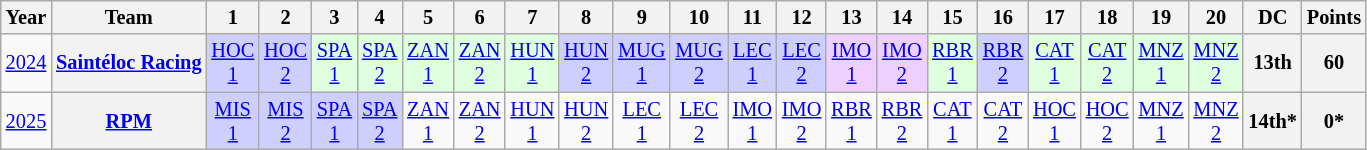<table class="wikitable" style="text-align:center; font-size:85%">
<tr>
<th>Year</th>
<th>Team</th>
<th>1</th>
<th>2</th>
<th>3</th>
<th>4</th>
<th>5</th>
<th>6</th>
<th>7</th>
<th>8</th>
<th>9</th>
<th>10</th>
<th>11</th>
<th>12</th>
<th>13</th>
<th>14</th>
<th>15</th>
<th>16</th>
<th>17</th>
<th>18</th>
<th>19</th>
<th>20</th>
<th>DC</th>
<th>Points</th>
</tr>
<tr>
<td><a href='#'>2024</a></td>
<th nowrap><a href='#'>Saintéloc Racing</a></th>
<td style="background:#cfcfff;"><a href='#'>HOC<br>1</a><br></td>
<td style="background:#cfcfff;"><a href='#'>HOC<br>2</a><br></td>
<td style="background:#dfffdf;"><a href='#'>SPA<br>1</a><br></td>
<td style="background:#dfffdf;"><a href='#'>SPA<br>2</a><br></td>
<td style="background:#dfffdf;"><a href='#'>ZAN<br>1</a><br></td>
<td style="background:#dfffdf;"><a href='#'>ZAN<br>2</a><br></td>
<td style="background:#dfffdf;"><a href='#'>HUN<br>1</a><br></td>
<td style="background:#cfcfff;"><a href='#'>HUN<br>2</a><br></td>
<td style="background:#cfcfff;"><a href='#'>MUG<br>1</a><br></td>
<td style="background:#cfcfff;"><a href='#'>MUG<br>2</a><br></td>
<td style="background:#cfcfff;"><a href='#'>LEC<br>1</a><br></td>
<td style="background:#cfcfff;"><a href='#'>LEC<br>2</a><br></td>
<td style="background:#efcfff;"><a href='#'>IMO<br>1</a><br></td>
<td style="background:#efcfff;"><a href='#'>IMO<br>2</a><br></td>
<td style="background:#dfffdf;"><a href='#'>RBR<br>1</a><br></td>
<td style="background:#cfcfff;"><a href='#'>RBR<br>2</a><br></td>
<td style="background:#dfffdf;"><a href='#'>CAT<br>1</a><br></td>
<td style="background:#dfffdf;"><a href='#'>CAT<br>2</a><br></td>
<td style="background:#dfffdf;"><a href='#'>MNZ<br>1</a><br></td>
<td style="background:#dfffdf;"><a href='#'>MNZ<br>2</a><br></td>
<th>13th</th>
<th>60</th>
</tr>
<tr>
<td><a href='#'>2025</a></td>
<th nowrap><a href='#'>RPM</a></th>
<td style="background:#cfcfff;"><a href='#'>MIS<br>1</a><br></td>
<td style="background:#cfcfff;"><a href='#'>MIS<br>2</a><br></td>
<td style="background:#cfcfff;"><a href='#'>SPA<br>1</a><br></td>
<td style="background:#cfcfff;"><a href='#'>SPA<br>2</a><br></td>
<td style="background:#;"><a href='#'>ZAN<br>1</a></td>
<td style="background:#;"><a href='#'>ZAN<br>2</a></td>
<td style="background:#;"><a href='#'>HUN<br>1</a></td>
<td style="background:#;"><a href='#'>HUN<br>2</a></td>
<td style="background:#;"><a href='#'>LEC<br>1</a></td>
<td style="background:#;"><a href='#'>LEC<br>2</a></td>
<td style="background:#;"><a href='#'>IMO<br>1</a></td>
<td style="background:#;"><a href='#'>IMO<br>2</a></td>
<td style="background:#;"><a href='#'>RBR<br>1</a></td>
<td style="background:#;"><a href='#'>RBR<br>2</a></td>
<td style="background:#;"><a href='#'>CAT<br>1</a></td>
<td style="background:#;"><a href='#'>CAT<br>2</a></td>
<td style="background:#;"><a href='#'>HOC<br>1</a></td>
<td style="background:#;"><a href='#'>HOC<br>2</a></td>
<td style="background:#;"><a href='#'>MNZ<br>1</a></td>
<td style="background:#;"><a href='#'>MNZ<br>2</a></td>
<th>14th*</th>
<th>0*</th>
</tr>
</table>
